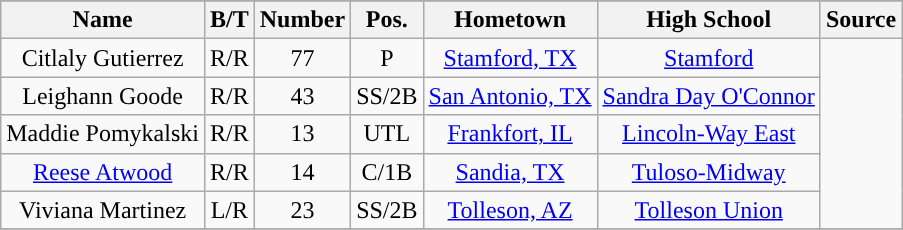<table class="wikitable sortable collapsible">
<tr>
</tr>
<tr>
<th style="text-align:center; ">Name</th>
<th style="text-align:center; ">B/T</th>
<th style="text-align:center; ">Number</th>
<th style="text-align:center; ">Pos.</th>
<th style="text-align:center; ">Hometown</th>
<th style="text-align:center; ">High School</th>
<th style="text-align:center; ">Source</th>
</tr>
<tr align="center">
<td>Citlaly Gutierrez</td>
<td>R/R</td>
<td>77</td>
<td>P</td>
<td><a href='#'>Stamford, TX</a></td>
<td><a href='#'>Stamford</a></td>
<td rowspan="5"></td>
</tr>
<tr align="center">
<td>Leighann Goode</td>
<td>R/R</td>
<td>43</td>
<td>SS/2B</td>
<td><a href='#'>San Antonio, TX</a></td>
<td><a href='#'>Sandra Day O'Connor</a></td>
</tr>
<tr align="center">
<td>Maddie Pomykalski</td>
<td>R/R</td>
<td>13</td>
<td>UTL</td>
<td><a href='#'>Frankfort, IL</a></td>
<td><a href='#'>Lincoln-Way East</a></td>
</tr>
<tr align="center">
<td><a href='#'>Reese Atwood</a></td>
<td>R/R</td>
<td>14</td>
<td>C/1B</td>
<td><a href='#'>Sandia, TX</a></td>
<td><a href='#'>Tuloso-Midway</a></td>
</tr>
<tr align="center">
<td>Viviana Martinez</td>
<td>L/R</td>
<td>23</td>
<td>SS/2B</td>
<td><a href='#'>Tolleson, AZ</a></td>
<td><a href='#'>Tolleson Union</a></td>
</tr>
<tr>
</tr>
</table>
